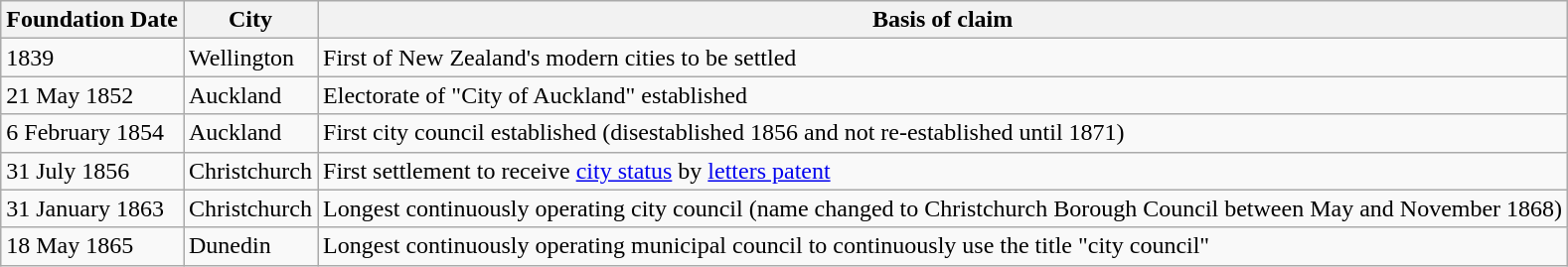<table class="wikitable">
<tr>
<th>Foundation Date</th>
<th>City</th>
<th>Basis of claim</th>
</tr>
<tr>
<td>1839</td>
<td>Wellington</td>
<td>First of New Zealand's modern cities to be settled</td>
</tr>
<tr>
<td>21 May 1852</td>
<td>Auckland</td>
<td>Electorate of "City of Auckland" established</td>
</tr>
<tr>
<td>6 February 1854</td>
<td>Auckland</td>
<td>First city council established (disestablished 1856 and not re-established until 1871)</td>
</tr>
<tr>
<td>31 July 1856</td>
<td>Christchurch</td>
<td>First settlement to receive <a href='#'>city status</a> by <a href='#'>letters patent</a></td>
</tr>
<tr>
<td>31 January 1863</td>
<td>Christchurch</td>
<td>Longest continuously operating city council (name changed to Christchurch Borough Council between May and November 1868)</td>
</tr>
<tr>
<td>18 May 1865</td>
<td>Dunedin</td>
<td>Longest continuously operating municipal council to continuously use the title "city council"</td>
</tr>
</table>
